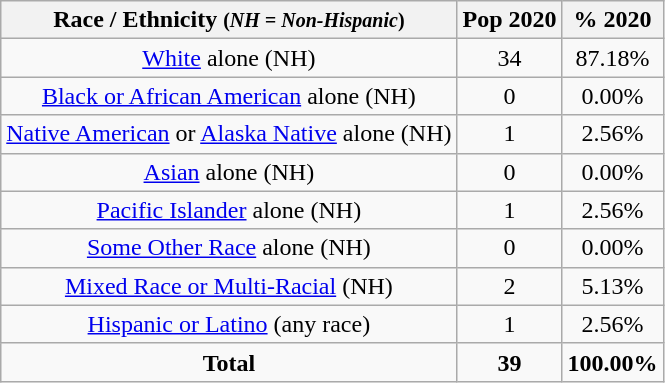<table class="wikitable" style="text-align:center;">
<tr>
<th>Race / Ethnicity <small>(<em>NH = Non-Hispanic</em>)</small></th>
<th>Pop 2020</th>
<th>% 2020</th>
</tr>
<tr>
<td><a href='#'>White</a> alone (NH)</td>
<td>34</td>
<td>87.18%</td>
</tr>
<tr>
<td><a href='#'>Black or African American</a> alone (NH)</td>
<td>0</td>
<td>0.00%</td>
</tr>
<tr>
<td><a href='#'>Native American</a> or <a href='#'>Alaska Native</a> alone (NH)</td>
<td>1</td>
<td>2.56%</td>
</tr>
<tr>
<td><a href='#'>Asian</a> alone (NH)</td>
<td>0</td>
<td>0.00%</td>
</tr>
<tr>
<td><a href='#'>Pacific Islander</a> alone (NH)</td>
<td>1</td>
<td>2.56%</td>
</tr>
<tr>
<td><a href='#'>Some Other Race</a> alone (NH)</td>
<td>0</td>
<td>0.00%</td>
</tr>
<tr>
<td><a href='#'>Mixed Race or Multi-Racial</a> (NH)</td>
<td>2</td>
<td>5.13%</td>
</tr>
<tr>
<td><a href='#'>Hispanic or Latino</a> (any race)</td>
<td>1</td>
<td>2.56%</td>
</tr>
<tr>
<td><strong>Total</strong></td>
<td><strong>39</strong></td>
<td><strong>100.00%</strong></td>
</tr>
</table>
